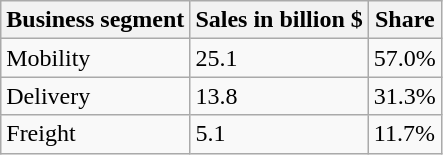<table class="wikitable">
<tr>
<th>Business segment</th>
<th>Sales in billion $</th>
<th>Share</th>
</tr>
<tr>
<td>Mobility</td>
<td>25.1</td>
<td>57.0%</td>
</tr>
<tr>
<td>Delivery</td>
<td>13.8</td>
<td>31.3%</td>
</tr>
<tr>
<td>Freight</td>
<td>5.1</td>
<td>11.7%</td>
</tr>
</table>
